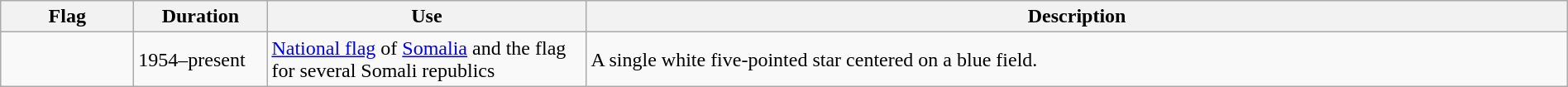<table class="wikitable" width="100%">
<tr>
<th style="width:100px;">Flag</th>
<th style="width:100px;">Duration</th>
<th style="width:250px;">Use</th>
<th style="min-width:250px">Description</th>
</tr>
<tr>
<td></td>
<td>1954–present</td>
<td><a href='#'>National flag</a> of <a href='#'>Somalia</a> and the flag for several Somali republics</td>
<td>A single white five-pointed star centered on a blue field.</td>
</tr>
</table>
